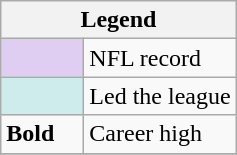<table class="wikitable">
<tr>
<th colspan="2">Legend</th>
</tr>
<tr>
<td style="background:#e0cef2;"></td>
<td>NFL record</td>
</tr>
<tr>
<td style="background:#cfecec; width:3em;"></td>
<td>Led the league</td>
</tr>
<tr>
<td><strong>Bold</strong></td>
<td>Career high</td>
</tr>
<tr>
</tr>
</table>
